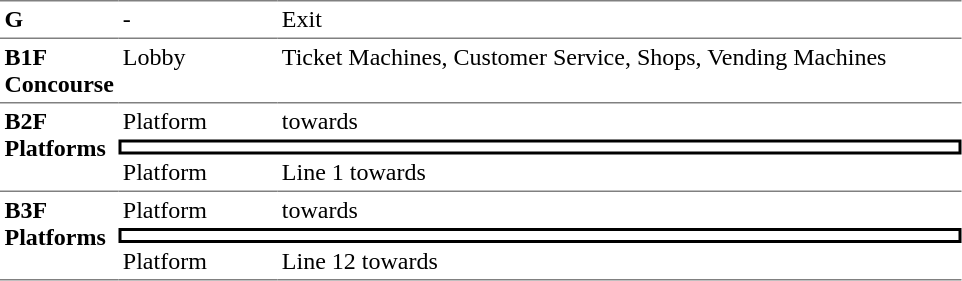<table table border=0 cellspacing=0 cellpadding=3>
<tr>
<td style="border-top:solid 1px gray;" width=50 valign=top><strong>G</strong></td>
<td style="border-top:solid 1px gray;" width=100 valign=top>-</td>
<td style="border-top:solid 1px gray;" width=450 valign=top>Exit</td>
</tr>
<tr>
<td style="border-bottom:solid 1px gray; border-top:solid 1px gray;" valign=top width=50><strong>B1F<br>Concourse</strong></td>
<td style="border-bottom:solid 1px gray; border-top:solid 1px gray;" valign=top width=100>Lobby</td>
<td style="border-bottom:solid 1px gray; border-top:solid 1px gray;" valign=top width=450>Ticket Machines, Customer Service, Shops, Vending Machines</td>
</tr>
<tr>
<td style="border-bottom:solid 1px gray;" rowspan=3 valign=top><strong>B2F<br> Platforms</strong></td>
<td>Platform</td>
<td>  towards  </td>
</tr>
<tr>
<td style="border-right:solid 2px black;border-left:solid 2px black;border-top:solid 2px black;border-bottom:solid 2px black;text-align:center;" colspan=2></td>
</tr>
<tr>
<td style="border-bottom:solid 1px gray;">Platform</td>
<td style="border-bottom:solid 1px gray;">  Line 1 towards   </td>
</tr>
<tr>
<td style="border-bottom:solid 1px gray;" valign=top width=50;" rowspan=3 valign=top><strong>B3F<br> Platforms</strong></td>
<td>Platform</td>
<td>  towards  </td>
</tr>
<tr>
<td style="border-right:solid 2px black;border-left:solid 2px black;border-top:solid 2px black;border-bottom:solid 2px black;text-align:center;" colspan=2></td>
</tr>
<tr>
<td style="border-bottom:solid 1px gray" valign=top>Platform</td>
<td style="border-bottom:solid 1px gray" valign=top>  Line 12 towards   </td>
</tr>
</table>
